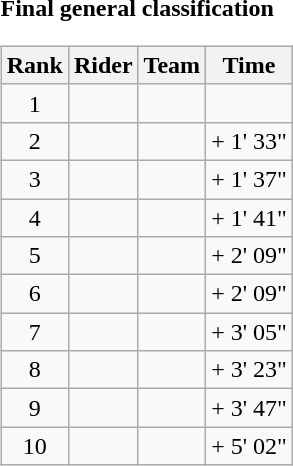<table>
<tr>
<td><strong>Final general classification</strong><br><table class="wikitable">
<tr>
<th scope="col">Rank</th>
<th scope="col">Rider</th>
<th scope="col">Team</th>
<th scope="col">Time</th>
</tr>
<tr>
<td style="text-align:center;">1</td>
<td></td>
<td></td>
<td style="text-align:right;"></td>
</tr>
<tr>
<td style="text-align:center;">2</td>
<td></td>
<td></td>
<td style="text-align:right;">+ 1' 33"</td>
</tr>
<tr>
<td style="text-align:center;">3</td>
<td></td>
<td></td>
<td style="text-align:right;">+ 1' 37"</td>
</tr>
<tr>
<td style="text-align:center;">4</td>
<td></td>
<td></td>
<td style="text-align:right;">+ 1' 41"</td>
</tr>
<tr>
<td style="text-align:center;">5</td>
<td></td>
<td></td>
<td style="text-align:right;">+ 2' 09"</td>
</tr>
<tr>
<td style="text-align:center;">6</td>
<td></td>
<td></td>
<td style="text-align:right;">+ 2' 09"</td>
</tr>
<tr>
<td style="text-align:center;">7</td>
<td></td>
<td></td>
<td style="text-align:right;">+ 3' 05"</td>
</tr>
<tr>
<td style="text-align:center;">8</td>
<td></td>
<td></td>
<td style="text-align:right;">+ 3' 23"</td>
</tr>
<tr>
<td style="text-align:center;">9</td>
<td></td>
<td></td>
<td style="text-align:right;">+ 3' 47"</td>
</tr>
<tr>
<td style="text-align:center;">10</td>
<td></td>
<td></td>
<td style="text-align:right;">+ 5' 02"</td>
</tr>
</table>
</td>
</tr>
</table>
